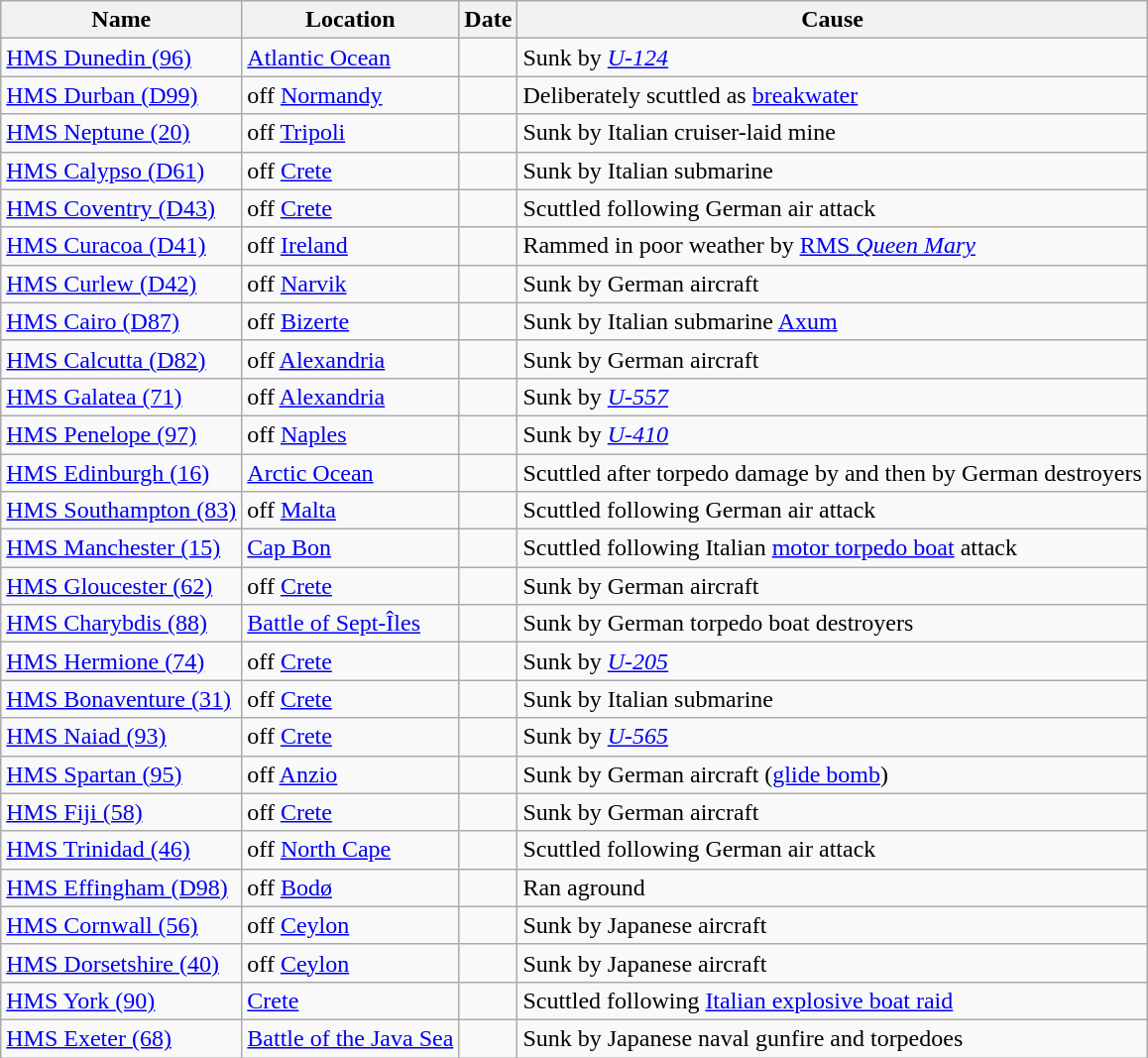<table class="wikitable sortable">
<tr>
<th>Name</th>
<th>Location</th>
<th>Date</th>
<th>Cause</th>
</tr>
<tr>
<td><a href='#'>HMS Dunedin (96)</a></td>
<td><a href='#'>Atlantic Ocean</a></td>
<td></td>
<td>Sunk by <a href='#'><em>U-124</em></a></td>
</tr>
<tr>
<td><a href='#'>HMS Durban (D99)</a></td>
<td>off <a href='#'>Normandy</a></td>
<td></td>
<td>Deliberately scuttled as <a href='#'>breakwater</a></td>
</tr>
<tr>
<td><a href='#'>HMS Neptune (20)</a></td>
<td>off <a href='#'>Tripoli</a></td>
<td></td>
<td>Sunk by Italian cruiser-laid mine</td>
</tr>
<tr>
<td><a href='#'>HMS Calypso (D61)</a></td>
<td>off <a href='#'>Crete</a></td>
<td></td>
<td>Sunk by Italian submarine </td>
</tr>
<tr>
<td><a href='#'>HMS Coventry (D43)</a></td>
<td>off <a href='#'>Crete</a></td>
<td></td>
<td>Scuttled following German air attack</td>
</tr>
<tr>
<td><a href='#'>HMS Curacoa (D41)</a></td>
<td>off <a href='#'>Ireland</a></td>
<td></td>
<td>Rammed in poor weather by <a href='#'>RMS <em>Queen Mary</em></a></td>
</tr>
<tr>
<td><a href='#'>HMS Curlew (D42)</a></td>
<td>off <a href='#'>Narvik</a></td>
<td></td>
<td>Sunk by German aircraft</td>
</tr>
<tr>
<td><a href='#'>HMS Cairo (D87)</a></td>
<td>off <a href='#'>Bizerte</a></td>
<td></td>
<td>Sunk by Italian submarine <a href='#'>Axum</a></td>
</tr>
<tr>
<td><a href='#'>HMS Calcutta (D82)</a></td>
<td>off <a href='#'>Alexandria</a></td>
<td></td>
<td>Sunk by German aircraft</td>
</tr>
<tr>
<td><a href='#'>HMS Galatea (71)</a></td>
<td>off <a href='#'>Alexandria</a></td>
<td></td>
<td>Sunk by <a href='#'><em>U-557</em></a></td>
</tr>
<tr>
<td><a href='#'>HMS Penelope (97)</a></td>
<td>off <a href='#'>Naples</a></td>
<td></td>
<td>Sunk by <a href='#'><em>U-410</em></a></td>
</tr>
<tr>
<td><a href='#'>HMS Edinburgh (16)</a></td>
<td><a href='#'>Arctic Ocean</a></td>
<td></td>
<td>Scuttled after torpedo damage by  and then by German destroyers</td>
</tr>
<tr>
<td><a href='#'>HMS Southampton (83)</a></td>
<td>off <a href='#'>Malta</a></td>
<td></td>
<td>Scuttled following German air attack</td>
</tr>
<tr>
<td><a href='#'>HMS Manchester (15)</a></td>
<td><a href='#'>Cap Bon</a></td>
<td></td>
<td>Scuttled following Italian <a href='#'>motor torpedo boat</a> attack</td>
</tr>
<tr>
<td><a href='#'>HMS Gloucester (62)</a></td>
<td>off <a href='#'>Crete</a></td>
<td></td>
<td>Sunk by German aircraft</td>
</tr>
<tr>
<td><a href='#'>HMS Charybdis (88)</a></td>
<td><a href='#'>Battle of Sept-Îles</a></td>
<td></td>
<td>Sunk by German torpedo boat destroyers</td>
</tr>
<tr>
<td><a href='#'>HMS Hermione (74)</a></td>
<td>off <a href='#'>Crete</a></td>
<td></td>
<td>Sunk by <a href='#'><em>U-205</em></a></td>
</tr>
<tr>
<td><a href='#'>HMS Bonaventure (31)</a></td>
<td>off <a href='#'>Crete</a></td>
<td></td>
<td>Sunk by Italian submarine </td>
</tr>
<tr>
<td><a href='#'>HMS Naiad (93)</a></td>
<td>off <a href='#'>Crete</a></td>
<td></td>
<td>Sunk by <a href='#'><em>U-565</em></a></td>
</tr>
<tr>
<td><a href='#'>HMS Spartan (95)</a></td>
<td>off <a href='#'>Anzio</a></td>
<td></td>
<td>Sunk by German aircraft (<a href='#'>glide bomb</a>)</td>
</tr>
<tr>
<td><a href='#'>HMS Fiji (58)</a></td>
<td>off <a href='#'>Crete</a></td>
<td></td>
<td>Sunk by German aircraft</td>
</tr>
<tr>
<td><a href='#'>HMS Trinidad (46)</a></td>
<td>off <a href='#'>North Cape</a></td>
<td></td>
<td>Scuttled following German air attack</td>
</tr>
<tr>
<td><a href='#'>HMS Effingham (D98)</a></td>
<td>off <a href='#'>Bodø</a></td>
<td></td>
<td>Ran aground</td>
</tr>
<tr>
<td><a href='#'>HMS Cornwall (56)</a></td>
<td>off <a href='#'>Ceylon</a></td>
<td></td>
<td>Sunk by Japanese aircraft</td>
</tr>
<tr>
<td><a href='#'>HMS Dorsetshire (40)</a></td>
<td>off <a href='#'>Ceylon</a></td>
<td></td>
<td>Sunk by Japanese aircraft</td>
</tr>
<tr>
<td><a href='#'>HMS York (90)</a></td>
<td><a href='#'>Crete</a></td>
<td></td>
<td>Scuttled following <a href='#'>Italian explosive boat raid</a></td>
</tr>
<tr>
<td><a href='#'>HMS Exeter (68)</a></td>
<td><a href='#'>Battle of the Java Sea</a></td>
<td></td>
<td>Sunk by Japanese naval gunfire and torpedoes</td>
</tr>
</table>
